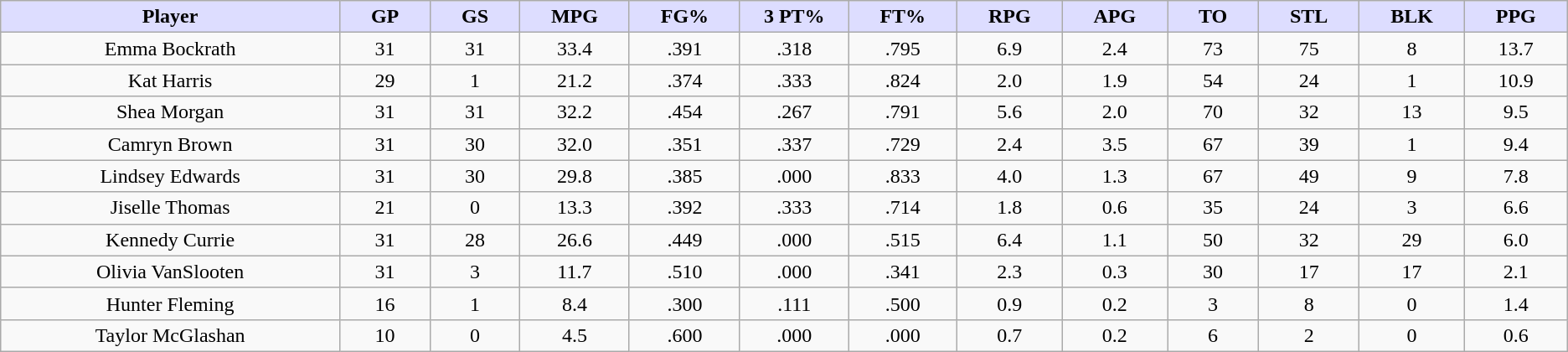<table class="wikitable sortable">
<tr>
<th style="background:#ddf; width:8%;">Player</th>
<th style="background:#ddf; width:2%;">GP</th>
<th style="background:#ddf; width:2%;">GS</th>
<th style="background:#ddf; width:2%;">MPG</th>
<th style="background:#ddf; width:2%;">FG%</th>
<th style="background:#ddf; width:2%;">3 PT%</th>
<th style="background:#ddf; width:2%;">FT%</th>
<th style="background:#ddf; width:2%;">RPG</th>
<th style="background:#ddf; width:2%;">APG</th>
<th style="background:#ddf; width:2%;">TO</th>
<th style="background:#ddf; width:2%;">STL</th>
<th style="background:#ddf; width:2%;">BLK</th>
<th style="background:#ddf; width:2%;">PPG</th>
</tr>
<tr style="text-align:center;">
<td sortname>Emma Bockrath</td>
<td>31</td>
<td>31</td>
<td>33.4</td>
<td>.391</td>
<td>.318</td>
<td>.795</td>
<td>6.9</td>
<td>2.4</td>
<td>73</td>
<td>75</td>
<td>8</td>
<td>13.7</td>
</tr>
<tr style="text-align:center;">
<td sortname>Kat Harris</td>
<td>29</td>
<td>1</td>
<td>21.2</td>
<td>.374</td>
<td>.333</td>
<td>.824</td>
<td>2.0</td>
<td>1.9</td>
<td>54</td>
<td>24</td>
<td>1</td>
<td>10.9</td>
</tr>
<tr style="text-align:center;">
<td sortname>Shea Morgan</td>
<td>31</td>
<td>31</td>
<td>32.2</td>
<td>.454</td>
<td>.267</td>
<td>.791</td>
<td>5.6</td>
<td>2.0</td>
<td>70</td>
<td>32</td>
<td>13</td>
<td>9.5</td>
</tr>
<tr style="text-align:center;">
<td sortname>Camryn Brown</td>
<td>31</td>
<td>30</td>
<td>32.0</td>
<td>.351</td>
<td>.337</td>
<td>.729</td>
<td>2.4</td>
<td>3.5</td>
<td>67</td>
<td>39</td>
<td>1</td>
<td>9.4</td>
</tr>
<tr style="text-align:center;">
<td sortname>Lindsey Edwards</td>
<td>31</td>
<td>30</td>
<td>29.8</td>
<td>.385</td>
<td>.000</td>
<td>.833</td>
<td>4.0</td>
<td>1.3</td>
<td>67</td>
<td>49</td>
<td>9</td>
<td>7.8</td>
</tr>
<tr style="text-align:center;">
<td sortname>Jiselle Thomas</td>
<td>21</td>
<td>0</td>
<td>13.3</td>
<td>.392</td>
<td>.333</td>
<td>.714</td>
<td>1.8</td>
<td>0.6</td>
<td>35</td>
<td>24</td>
<td>3</td>
<td>6.6</td>
</tr>
<tr style="text-align:center;">
<td sortname>Kennedy Currie</td>
<td>31</td>
<td>28</td>
<td>26.6</td>
<td>.449</td>
<td>.000</td>
<td>.515</td>
<td>6.4</td>
<td>1.1</td>
<td>50</td>
<td>32</td>
<td>29</td>
<td>6.0</td>
</tr>
<tr style="text-align:center;">
<td sortname>Olivia VanSlooten</td>
<td>31</td>
<td>3</td>
<td>11.7</td>
<td>.510</td>
<td>.000</td>
<td>.341</td>
<td>2.3</td>
<td>0.3</td>
<td>30</td>
<td>17</td>
<td>17</td>
<td>2.1</td>
</tr>
<tr style="text-align:center;">
<td sortname>Hunter Fleming</td>
<td>16</td>
<td>1</td>
<td>8.4</td>
<td>.300</td>
<td>.111</td>
<td>.500</td>
<td>0.9</td>
<td>0.2</td>
<td>3</td>
<td>8</td>
<td>0</td>
<td>1.4</td>
</tr>
<tr style="text-align:center;">
<td sortname>Taylor McGlashan</td>
<td>10</td>
<td>0</td>
<td>4.5</td>
<td>.600</td>
<td>.000</td>
<td>.000</td>
<td>0.7</td>
<td>0.2</td>
<td>6</td>
<td>2</td>
<td>0</td>
<td>0.6</td>
</tr>
</table>
